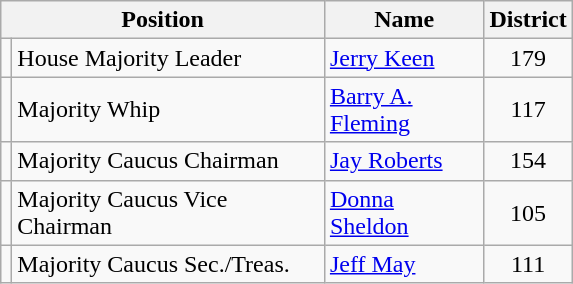<table class="wikitable">
<tr>
<th colspan=2 align=center>Position</th>
<th width="099" align=center>Name</th>
<th align=center>District</th>
</tr>
<tr>
<td></td>
<td width="201">House Majority Leader</td>
<td><a href='#'>Jerry Keen</a></td>
<td align=center>179</td>
</tr>
<tr>
<td></td>
<td>Majority Whip</td>
<td><a href='#'>Barry A. Fleming</a></td>
<td align=center>117</td>
</tr>
<tr>
<td></td>
<td>Majority Caucus Chairman</td>
<td><a href='#'>Jay Roberts</a></td>
<td align=center>154</td>
</tr>
<tr>
<td></td>
<td>Majority Caucus Vice Chairman</td>
<td><a href='#'>Donna Sheldon</a></td>
<td align=center>105</td>
</tr>
<tr>
<td></td>
<td>Majority Caucus Sec./Treas.</td>
<td><a href='#'>Jeff May</a></td>
<td align=center>111</td>
</tr>
</table>
